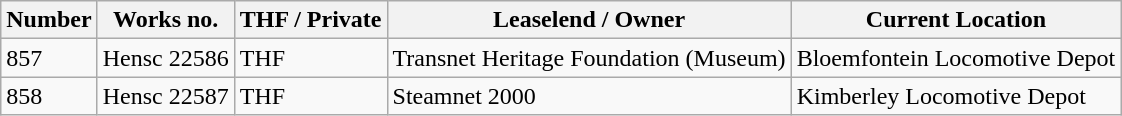<table class="wikitable">
<tr t>
<th>Number</th>
<th>Works no.</th>
<th>THF / Private</th>
<th>Leaselend / Owner</th>
<th>Current Location</th>
</tr>
<tr>
<td>857</td>
<td>Hensc 22586</td>
<td>THF</td>
<td>Transnet Heritage Foundation (Museum)</td>
<td>Bloemfontein Locomotive Depot</td>
</tr>
<tr>
<td>858</td>
<td>Hensc 22587</td>
<td>THF</td>
<td>Steamnet 2000</td>
<td>Kimberley Locomotive Depot</td>
</tr>
</table>
